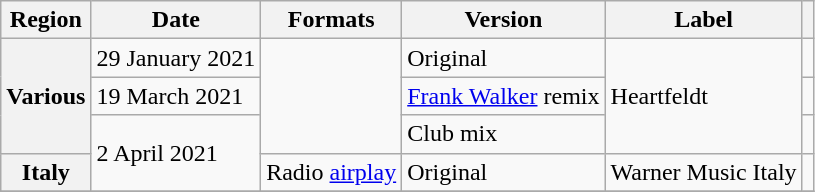<table class="wikitable plainrowheaders">
<tr>
<th scope="col">Region</th>
<th scope="col">Date</th>
<th scope="col">Formats</th>
<th scope="col">Version</th>
<th scope="col">Label</th>
<th scope="col"></th>
</tr>
<tr>
<th rowspan="3" scope="row">Various</th>
<td>29 January 2021</td>
<td rowspan="3"></td>
<td>Original</td>
<td rowspan="3">Heartfeldt</td>
<td align="center"></td>
</tr>
<tr>
<td>19 March 2021</td>
<td><a href='#'>Frank Walker</a> remix</td>
<td align="center"></td>
</tr>
<tr>
<td rowspan="2">2 April 2021</td>
<td>Club mix</td>
<td align="center"></td>
</tr>
<tr>
<th scope="row">Italy</th>
<td>Radio <a href='#'>airplay</a></td>
<td>Original</td>
<td>Warner Music Italy</td>
<td align="center"></td>
</tr>
<tr>
</tr>
</table>
